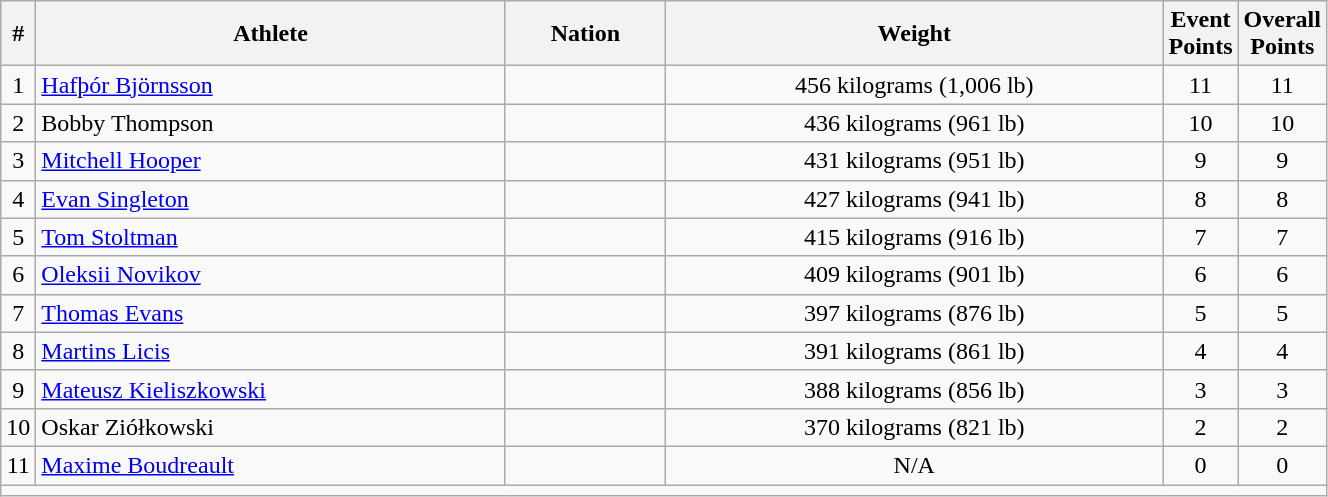<table class="wikitable sortable" style="text-align:center;width: 70%;">
<tr>
<th scope="col" style="width: 10px;">#</th>
<th scope="col">Athlete</th>
<th scope="col">Nation</th>
<th scope="col">Weight</th>
<th scope="col" style="width: 10px;">Event Points</th>
<th scope="col" style="width: 10px;">Overall Points</th>
</tr>
<tr>
<td>1</td>
<td align=left><a href='#'>Hafþór Björnsson</a></td>
<td align=left></td>
<td>456 kilograms (1,006 lb)</td>
<td>11</td>
<td>11</td>
</tr>
<tr>
<td>2</td>
<td align=left>Bobby Thompson</td>
<td align=left></td>
<td>436 kilograms (961 lb)</td>
<td>10</td>
<td>10</td>
</tr>
<tr>
<td>3</td>
<td align=left><a href='#'>Mitchell Hooper</a></td>
<td align=left></td>
<td>431 kilograms (951 lb)</td>
<td>9</td>
<td>9</td>
</tr>
<tr>
<td>4</td>
<td align=left><a href='#'>Evan Singleton</a></td>
<td align=left></td>
<td>427 kilograms (941 lb)</td>
<td>8</td>
<td>8</td>
</tr>
<tr>
<td>5</td>
<td align=left><a href='#'>Tom Stoltman</a></td>
<td align=left></td>
<td>415 kilograms (916 lb)</td>
<td>7</td>
<td>7</td>
</tr>
<tr>
<td>6</td>
<td align=left><a href='#'>Oleksii Novikov</a></td>
<td align=left></td>
<td>409 kilograms (901 lb)</td>
<td>6</td>
<td>6</td>
</tr>
<tr>
<td>7</td>
<td align=left><a href='#'>Thomas Evans</a></td>
<td align=left></td>
<td>397 kilograms (876 lb)</td>
<td>5</td>
<td>5</td>
</tr>
<tr>
<td>8</td>
<td align=left><a href='#'>Martins Licis</a></td>
<td align=left></td>
<td>391 kilograms (861 lb)</td>
<td>4</td>
<td>4</td>
</tr>
<tr>
<td>9</td>
<td align=left><a href='#'>Mateusz Kieliszkowski</a></td>
<td align=left></td>
<td>388 kilograms (856 lb)</td>
<td>3</td>
<td>3</td>
</tr>
<tr>
<td>10</td>
<td align=left>Oskar Ziółkowski</td>
<td align=left></td>
<td>370 kilograms (821 lb)</td>
<td>2</td>
<td>2</td>
</tr>
<tr>
<td>11</td>
<td align=left><a href='#'>Maxime Boudreault</a></td>
<td align=left></td>
<td>N/A</td>
<td>0</td>
<td>0</td>
</tr>
<tr class="sortbottom">
<td colspan="6"></td>
</tr>
</table>
